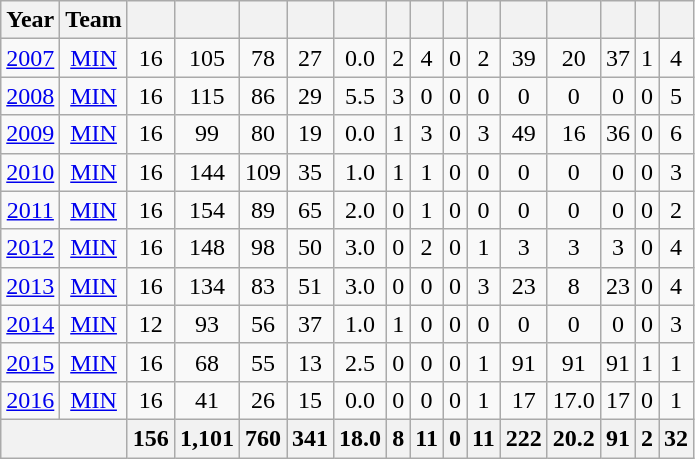<table class="wikitable sortable" style="text-align:center">
<tr>
<th>Year</th>
<th>Team</th>
<th></th>
<th></th>
<th></th>
<th></th>
<th></th>
<th></th>
<th></th>
<th></th>
<th></th>
<th></th>
<th></th>
<th></th>
<th></th>
<th></th>
</tr>
<tr>
<td><a href='#'>2007</a></td>
<td><a href='#'>MIN</a></td>
<td>16</td>
<td>105</td>
<td>78</td>
<td>27</td>
<td>0.0</td>
<td>2</td>
<td>4</td>
<td>0</td>
<td>2</td>
<td>39</td>
<td>20</td>
<td>37</td>
<td>1</td>
<td>4</td>
</tr>
<tr>
<td><a href='#'>2008</a></td>
<td><a href='#'>MIN</a></td>
<td>16</td>
<td>115</td>
<td>86</td>
<td>29</td>
<td>5.5</td>
<td>3</td>
<td>0</td>
<td>0</td>
<td>0</td>
<td>0</td>
<td>0</td>
<td>0</td>
<td>0</td>
<td>5</td>
</tr>
<tr>
<td><a href='#'>2009</a></td>
<td><a href='#'>MIN</a></td>
<td>16</td>
<td>99</td>
<td>80</td>
<td>19</td>
<td>0.0</td>
<td>1</td>
<td>3</td>
<td>0</td>
<td>3</td>
<td>49</td>
<td>16</td>
<td>36</td>
<td>0</td>
<td>6</td>
</tr>
<tr>
<td><a href='#'>2010</a></td>
<td><a href='#'>MIN</a></td>
<td>16</td>
<td>144</td>
<td>109</td>
<td>35</td>
<td>1.0</td>
<td>1</td>
<td>1</td>
<td>0</td>
<td>0</td>
<td>0</td>
<td>0</td>
<td>0</td>
<td>0</td>
<td>3</td>
</tr>
<tr>
<td><a href='#'>2011</a></td>
<td><a href='#'>MIN</a></td>
<td>16</td>
<td>154</td>
<td>89</td>
<td>65</td>
<td>2.0</td>
<td>0</td>
<td>1</td>
<td>0</td>
<td>0</td>
<td>0</td>
<td>0</td>
<td>0</td>
<td>0</td>
<td>2</td>
</tr>
<tr>
<td><a href='#'>2012</a></td>
<td><a href='#'>MIN</a></td>
<td>16</td>
<td>148</td>
<td>98</td>
<td>50</td>
<td>3.0</td>
<td>0</td>
<td>2</td>
<td>0</td>
<td>1</td>
<td>3</td>
<td>3</td>
<td>3</td>
<td>0</td>
<td>4</td>
</tr>
<tr>
<td><a href='#'>2013</a></td>
<td><a href='#'>MIN</a></td>
<td>16</td>
<td>134</td>
<td>83</td>
<td>51</td>
<td>3.0</td>
<td>0</td>
<td>0</td>
<td>0</td>
<td>3</td>
<td>23</td>
<td>8</td>
<td>23</td>
<td>0</td>
<td>4</td>
</tr>
<tr>
<td><a href='#'>2014</a></td>
<td><a href='#'>MIN</a></td>
<td>12</td>
<td>93</td>
<td>56</td>
<td>37</td>
<td>1.0</td>
<td>1</td>
<td>0</td>
<td>0</td>
<td>0</td>
<td>0</td>
<td>0</td>
<td>0</td>
<td>0</td>
<td>3</td>
</tr>
<tr>
<td><a href='#'>2015</a></td>
<td><a href='#'>MIN</a></td>
<td>16</td>
<td>68</td>
<td>55</td>
<td>13</td>
<td>2.5</td>
<td>0</td>
<td>0</td>
<td>0</td>
<td>1</td>
<td>91</td>
<td>91</td>
<td>91</td>
<td>1</td>
<td>1</td>
</tr>
<tr>
<td><a href='#'>2016</a></td>
<td><a href='#'>MIN</a></td>
<td>16</td>
<td>41</td>
<td>26</td>
<td>15</td>
<td>0.0</td>
<td>0</td>
<td>0</td>
<td>0</td>
<td>1</td>
<td>17</td>
<td>17.0</td>
<td>17</td>
<td>0</td>
<td>1</td>
</tr>
<tr class="sortbottom">
<th colspan="2"></th>
<th>156</th>
<th>1,101</th>
<th>760</th>
<th>341</th>
<th>18.0</th>
<th>8</th>
<th>11</th>
<th>0</th>
<th>11</th>
<th>222</th>
<th>20.2</th>
<th>91</th>
<th>2</th>
<th>32</th>
</tr>
</table>
